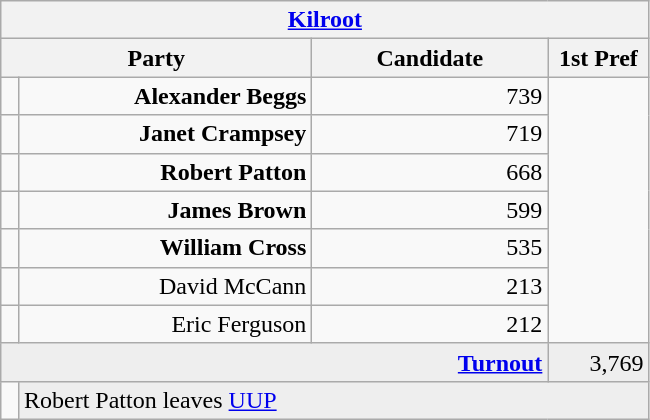<table class="wikitable">
<tr>
<th colspan="4" align="center"><a href='#'>Kilroot</a></th>
</tr>
<tr>
<th colspan="2" align="center" width=200>Party</th>
<th width=150>Candidate</th>
<th width=60>1st Pref</th>
</tr>
<tr>
<td></td>
<td align="right"><strong>Alexander Beggs</strong></td>
<td align="right">739</td>
</tr>
<tr>
<td></td>
<td align="right"><strong>Janet Crampsey</strong></td>
<td align="right">719</td>
</tr>
<tr>
<td></td>
<td align="right"><strong>Robert Patton</strong></td>
<td align="right">668</td>
</tr>
<tr>
<td></td>
<td align="right"><strong>James Brown</strong></td>
<td align="right">599</td>
</tr>
<tr>
<td></td>
<td align="right"><strong>William Cross</strong></td>
<td align="right">535</td>
</tr>
<tr>
<td></td>
<td align="right">David McCann</td>
<td align="right">213</td>
</tr>
<tr>
<td></td>
<td align="right">Eric Ferguson</td>
<td align="right">212</td>
</tr>
<tr bgcolor="EEEEEE">
<td colspan=3 align="right"><strong><a href='#'>Turnout</a></strong></td>
<td align="right">3,769</td>
</tr>
<tr>
<td bgcolor=></td>
<td colspan=3 bgcolor="EEEEEE">Robert Patton leaves <a href='#'>UUP</a></td>
</tr>
</table>
